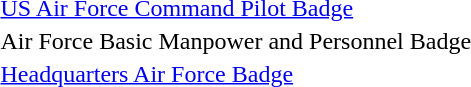<table>
<tr>
<td></td>
<td><a href='#'>US Air Force Command Pilot Badge</a></td>
</tr>
<tr>
<td></td>
<td>Air Force Basic Manpower and Personnel Badge</td>
</tr>
<tr>
<td></td>
<td><a href='#'>Headquarters Air Force Badge</a></td>
</tr>
</table>
